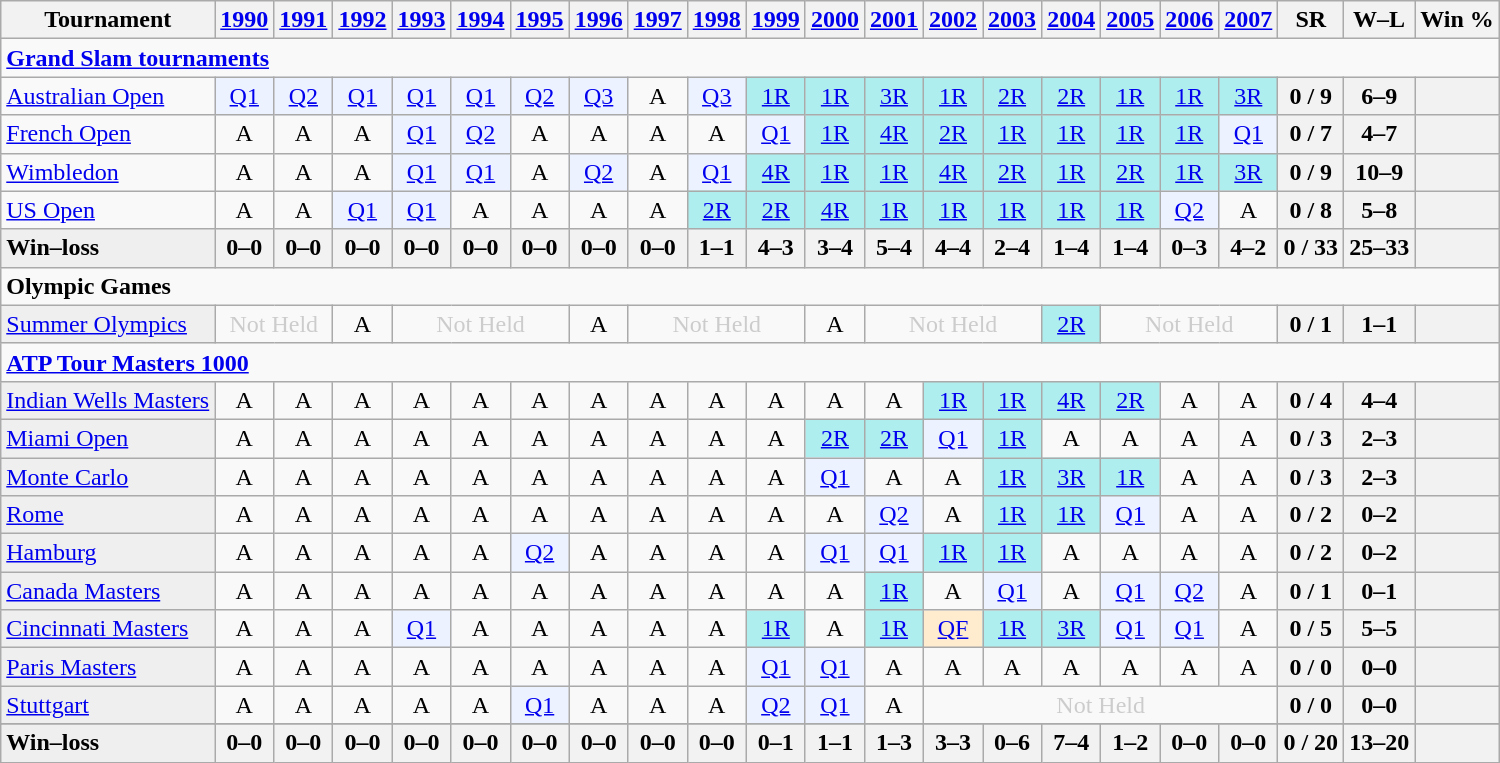<table class=wikitable style=text-align:center>
<tr>
<th>Tournament</th>
<th><a href='#'>1990</a></th>
<th><a href='#'>1991</a></th>
<th><a href='#'>1992</a></th>
<th><a href='#'>1993</a></th>
<th><a href='#'>1994</a></th>
<th><a href='#'>1995</a></th>
<th><a href='#'>1996</a></th>
<th><a href='#'>1997</a></th>
<th><a href='#'>1998</a></th>
<th><a href='#'>1999</a></th>
<th><a href='#'>2000</a></th>
<th><a href='#'>2001</a></th>
<th><a href='#'>2002</a></th>
<th><a href='#'>2003</a></th>
<th><a href='#'>2004</a></th>
<th><a href='#'>2005</a></th>
<th><a href='#'>2006</a></th>
<th><a href='#'>2007</a></th>
<th>SR</th>
<th>W–L</th>
<th>Win %</th>
</tr>
<tr>
<td colspan=25 style=text-align:left><a href='#'><strong>Grand Slam tournaments</strong></a></td>
</tr>
<tr>
<td align=left><a href='#'>Australian Open</a></td>
<td style=background:#ecf2ff><a href='#'>Q1</a></td>
<td style=background:#ecf2ff><a href='#'>Q2</a></td>
<td style=background:#ecf2ff><a href='#'>Q1</a></td>
<td style=background:#ecf2ff><a href='#'>Q1</a></td>
<td style=background:#ecf2ff><a href='#'>Q1</a></td>
<td style=background:#ecf2ff><a href='#'>Q2</a></td>
<td style=background:#ecf2ff><a href='#'>Q3</a></td>
<td>A</td>
<td style=background:#ecf2ff><a href='#'>Q3</a></td>
<td style=background:#afeeee><a href='#'>1R</a></td>
<td style=background:#afeeee><a href='#'>1R</a></td>
<td style=background:#afeeee><a href='#'>3R</a></td>
<td style=background:#afeeee><a href='#'>1R</a></td>
<td style=background:#afeeee><a href='#'>2R</a></td>
<td style=background:#afeeee><a href='#'>2R</a></td>
<td style=background:#afeeee><a href='#'>1R</a></td>
<td style=background:#afeeee><a href='#'>1R</a></td>
<td style=background:#afeeee><a href='#'>3R</a></td>
<th>0 / 9</th>
<th>6–9</th>
<th></th>
</tr>
<tr>
<td align=left><a href='#'>French Open</a></td>
<td>A</td>
<td>A</td>
<td>A</td>
<td style=background:#ecf2ff><a href='#'>Q1</a></td>
<td style=background:#ecf2ff><a href='#'>Q2</a></td>
<td>A</td>
<td>A</td>
<td>A</td>
<td>A</td>
<td style=background:#ecf2ff><a href='#'>Q1</a></td>
<td style=background:#afeeee><a href='#'>1R</a></td>
<td style=background:#afeeee><a href='#'>4R</a></td>
<td style=background:#afeeee><a href='#'>2R</a></td>
<td style=background:#afeeee><a href='#'>1R</a></td>
<td style=background:#afeeee><a href='#'>1R</a></td>
<td style=background:#afeeee><a href='#'>1R</a></td>
<td style=background:#afeeee><a href='#'>1R</a></td>
<td style=background:#ecf2ff><a href='#'>Q1</a></td>
<th>0 / 7</th>
<th>4–7</th>
<th></th>
</tr>
<tr>
<td align=left><a href='#'>Wimbledon</a></td>
<td>A</td>
<td>A</td>
<td>A</td>
<td style=background:#ecf2ff><a href='#'>Q1</a></td>
<td style=background:#ecf2ff><a href='#'>Q1</a></td>
<td>A</td>
<td style=background:#ecf2ff><a href='#'>Q2</a></td>
<td>A</td>
<td style=background:#ecf2ff><a href='#'>Q1</a></td>
<td style=background:#afeeee><a href='#'>4R</a></td>
<td style=background:#afeeee><a href='#'>1R</a></td>
<td style=background:#afeeee><a href='#'>1R</a></td>
<td style=background:#afeeee><a href='#'>4R</a></td>
<td style=background:#afeeee><a href='#'>2R</a></td>
<td style=background:#afeeee><a href='#'>1R</a></td>
<td style=background:#afeeee><a href='#'>2R</a></td>
<td style=background:#afeeee><a href='#'>1R</a></td>
<td style=background:#afeeee><a href='#'>3R</a></td>
<th>0 / 9</th>
<th>10–9</th>
<th></th>
</tr>
<tr>
<td align=left><a href='#'>US Open</a></td>
<td>A</td>
<td>A</td>
<td style=background:#ecf2ff><a href='#'>Q1</a></td>
<td style=background:#ecf2ff><a href='#'>Q1</a></td>
<td>A</td>
<td>A</td>
<td>A</td>
<td>A</td>
<td style=background:#afeeee><a href='#'>2R</a></td>
<td style=background:#afeeee><a href='#'>2R</a></td>
<td style=background:#afeeee><a href='#'>4R</a></td>
<td style=background:#afeeee><a href='#'>1R</a></td>
<td style=background:#afeeee><a href='#'>1R</a></td>
<td style=background:#afeeee><a href='#'>1R</a></td>
<td style=background:#afeeee><a href='#'>1R</a></td>
<td style=background:#afeeee><a href='#'>1R</a></td>
<td style=background:#ecf2ff><a href='#'>Q2</a></td>
<td>A</td>
<th>0 / 8</th>
<th>5–8</th>
<th></th>
</tr>
<tr style=font-weight:bold;background:#efefef>
<td style=text-align:left>Win–loss</td>
<th>0–0</th>
<th>0–0</th>
<th>0–0</th>
<th>0–0</th>
<th>0–0</th>
<th>0–0</th>
<th>0–0</th>
<th>0–0</th>
<th>1–1</th>
<th>4–3</th>
<th>3–4</th>
<th>5–4</th>
<th>4–4</th>
<th>2–4</th>
<th>1–4</th>
<th>1–4</th>
<th>0–3</th>
<th>4–2</th>
<th>0 / 33</th>
<th>25–33</th>
<th></th>
</tr>
<tr>
<td colspan=22 align=left><strong>Olympic Games</strong></td>
</tr>
<tr>
<td style=background:#EFEFEF align=left><a href='#'>Summer Olympics</a></td>
<td colspan=2 style=color:#cccccc>Not Held</td>
<td>A</td>
<td colspan=3 style=color:#cccccc>Not Held</td>
<td>A</td>
<td colspan=3 style=color:#cccccc>Not Held</td>
<td>A</td>
<td colspan=3 style=color:#cccccc>Not Held</td>
<td style=background:#afeeee><a href='#'>2R</a></td>
<td colspan=3 style=color:#cccccc>Not Held</td>
<th>0 / 1</th>
<th>1–1</th>
<th></th>
</tr>
<tr>
<td colspan=25 style=text-align:left><strong><a href='#'>ATP Tour Masters 1000</a></strong></td>
</tr>
<tr>
<td bgcolor=efefef align=left><a href='#'>Indian Wells Masters</a></td>
<td>A</td>
<td>A</td>
<td>A</td>
<td>A</td>
<td>A</td>
<td>A</td>
<td>A</td>
<td>A</td>
<td>A</td>
<td>A</td>
<td>A</td>
<td>A</td>
<td bgcolor=afeeee><a href='#'>1R</a></td>
<td bgcolor=afeeee><a href='#'>1R</a></td>
<td bgcolor=afeeee><a href='#'>4R</a></td>
<td bgcolor=afeeee><a href='#'>2R</a></td>
<td>A</td>
<td>A</td>
<th>0 / 4</th>
<th>4–4</th>
<th></th>
</tr>
<tr>
<td bgcolor=efefef align=left><a href='#'>Miami Open</a></td>
<td>A</td>
<td>A</td>
<td>A</td>
<td>A</td>
<td>A</td>
<td>A</td>
<td>A</td>
<td>A</td>
<td>A</td>
<td>A</td>
<td bgcolor=afeeee><a href='#'>2R</a></td>
<td bgcolor=afeeee><a href='#'>2R</a></td>
<td bgcolor=ecf2ff><a href='#'>Q1</a></td>
<td bgcolor=afeeee><a href='#'>1R</a></td>
<td>A</td>
<td>A</td>
<td>A</td>
<td>A</td>
<th>0 / 3</th>
<th>2–3</th>
<th></th>
</tr>
<tr>
<td bgcolor=efefef align=left><a href='#'>Monte Carlo</a></td>
<td>A</td>
<td>A</td>
<td>A</td>
<td>A</td>
<td>A</td>
<td>A</td>
<td>A</td>
<td>A</td>
<td>A</td>
<td>A</td>
<td bgcolor=ecf2ff><a href='#'>Q1</a></td>
<td>A</td>
<td>A</td>
<td bgcolor=afeeee><a href='#'>1R</a></td>
<td bgcolor=afeeee><a href='#'>3R</a></td>
<td bgcolor=afeeee><a href='#'>1R</a></td>
<td>A</td>
<td>A</td>
<th>0 / 3</th>
<th>2–3</th>
<th></th>
</tr>
<tr>
<td bgcolor=efefef align=left><a href='#'>Rome</a></td>
<td>A</td>
<td>A</td>
<td>A</td>
<td>A</td>
<td>A</td>
<td>A</td>
<td>A</td>
<td>A</td>
<td>A</td>
<td>A</td>
<td>A</td>
<td bgcolor=ecf2ff><a href='#'>Q2</a></td>
<td>A</td>
<td bgcolor=afeeee><a href='#'>1R</a></td>
<td bgcolor=afeeee><a href='#'>1R</a></td>
<td bgcolor=ecf2ff><a href='#'>Q1</a></td>
<td>A</td>
<td>A</td>
<th>0 / 2</th>
<th>0–2</th>
<th></th>
</tr>
<tr>
<td bgcolor=efefef align=left><a href='#'>Hamburg</a></td>
<td>A</td>
<td>A</td>
<td>A</td>
<td>A</td>
<td>A</td>
<td bgcolor=ecf2ff><a href='#'>Q2</a></td>
<td>A</td>
<td>A</td>
<td>A</td>
<td>A</td>
<td bgcolor=ecf2ff><a href='#'>Q1</a></td>
<td bgcolor=ecf2ff><a href='#'>Q1</a></td>
<td bgcolor=afeeee><a href='#'>1R</a></td>
<td bgcolor=afeeee><a href='#'>1R</a></td>
<td>A</td>
<td>A</td>
<td>A</td>
<td>A</td>
<th>0 / 2</th>
<th>0–2</th>
<th></th>
</tr>
<tr>
<td bgcolor=efefef align=left><a href='#'>Canada Masters</a></td>
<td>A</td>
<td>A</td>
<td>A</td>
<td>A</td>
<td>A</td>
<td>A</td>
<td>A</td>
<td>A</td>
<td>A</td>
<td>A</td>
<td>A</td>
<td bgcolor=afeeee><a href='#'>1R</a></td>
<td>A</td>
<td bgcolor=ecf2ff><a href='#'>Q1</a></td>
<td>A</td>
<td bgcolor=ecf2ff><a href='#'>Q1</a></td>
<td bgcolor=ecf2ff><a href='#'>Q2</a></td>
<td>A</td>
<th>0 / 1</th>
<th>0–1</th>
<th></th>
</tr>
<tr>
<td bgcolor=efefef align=left><a href='#'>Cincinnati Masters</a></td>
<td>A</td>
<td>A</td>
<td>A</td>
<td bgcolor=ecf2ff><a href='#'>Q1</a></td>
<td>A</td>
<td>A</td>
<td>A</td>
<td>A</td>
<td>A</td>
<td bgcolor=afeeee><a href='#'>1R</a></td>
<td>A</td>
<td bgcolor=afeeee><a href='#'>1R</a></td>
<td bgcolor=ffebcd><a href='#'>QF</a></td>
<td bgcolor=afeeee><a href='#'>1R</a></td>
<td bgcolor=afeeee><a href='#'>3R</a></td>
<td bgcolor=ecf2ff><a href='#'>Q1</a></td>
<td bgcolor=ecf2ff><a href='#'>Q1</a></td>
<td>A</td>
<th>0 / 5</th>
<th>5–5</th>
<th></th>
</tr>
<tr>
<td bgcolor=efefef align=left><a href='#'>Paris Masters</a></td>
<td>A</td>
<td>A</td>
<td>A</td>
<td>A</td>
<td>A</td>
<td>A</td>
<td>A</td>
<td>A</td>
<td>A</td>
<td bgcolor=ecf2ff><a href='#'>Q1</a></td>
<td bgcolor=ecf2ff><a href='#'>Q1</a></td>
<td>A</td>
<td>A</td>
<td>A</td>
<td>A</td>
<td>A</td>
<td>A</td>
<td>A</td>
<th>0 / 0</th>
<th>0–0</th>
<th></th>
</tr>
<tr>
<td bgcolor=efefef align=left><a href='#'>Stuttgart</a></td>
<td>A</td>
<td>A</td>
<td>A</td>
<td>A</td>
<td>A</td>
<td bgcolor=ecf2ff><a href='#'>Q1</a></td>
<td>A</td>
<td>A</td>
<td>A</td>
<td bgcolor=ecf2ff><a href='#'>Q2</a></td>
<td bgcolor=ecf2ff><a href='#'>Q1</a></td>
<td>A</td>
<td colspan=6 style=color:#cccccc>Not Held</td>
<th>0 / 0</th>
<th>0–0</th>
<th></th>
</tr>
<tr>
</tr>
<tr style=font-weight:bold;background:#efefef>
<td style=text-align:left>Win–loss</td>
<th>0–0</th>
<th>0–0</th>
<th>0–0</th>
<th>0–0</th>
<th>0–0</th>
<th>0–0</th>
<th>0–0</th>
<th>0–0</th>
<th>0–0</th>
<th>0–1</th>
<th>1–1</th>
<th>1–3</th>
<th>3–3</th>
<th>0–6</th>
<th>7–4</th>
<th>1–2</th>
<th>0–0</th>
<th>0–0</th>
<th>0 / 20</th>
<th>13–20</th>
<th></th>
</tr>
</table>
